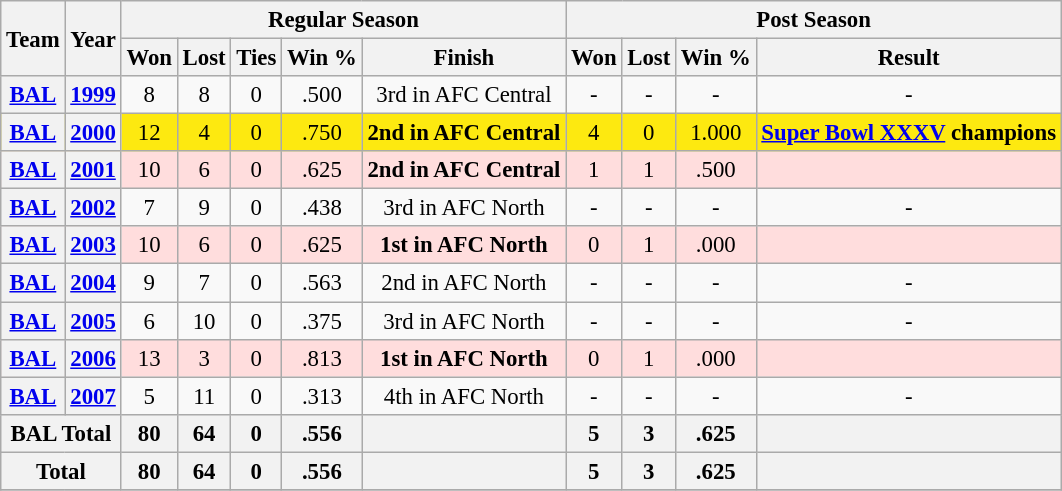<table class="wikitable" style="font-size: 95%; text-align:center;">
<tr>
<th rowspan=2>Team</th>
<th rowspan=2>Year</th>
<th colspan=5>Regular Season</th>
<th colspan=4>Post Season</th>
</tr>
<tr>
<th>Won</th>
<th>Lost</th>
<th>Ties</th>
<th>Win %</th>
<th>Finish</th>
<th>Won</th>
<th>Lost</th>
<th>Win %</th>
<th>Result</th>
</tr>
<tr>
<th><a href='#'>BAL</a></th>
<th><a href='#'>1999</a></th>
<td>8</td>
<td>8</td>
<td>0</td>
<td>.500</td>
<td>3rd in AFC Central</td>
<td>-</td>
<td>-</td>
<td>-</td>
<td>-</td>
</tr>
<tr style="background:#FDE910;">
<th><a href='#'>BAL</a></th>
<th><a href='#'>2000</a></th>
<td>12</td>
<td>4</td>
<td>0</td>
<td>.750</td>
<td><strong>2nd in AFC Central</strong></td>
<td>4</td>
<td>0</td>
<td>1.000</td>
<td><strong> <a href='#'>Super Bowl XXXV</a> champions </strong></td>
</tr>
<tr style="background:#fdd;">
<th><a href='#'>BAL</a></th>
<th><a href='#'>2001</a></th>
<td>10</td>
<td>6</td>
<td>0</td>
<td>.625</td>
<td><strong>2nd in AFC Central</strong></td>
<td>1</td>
<td>1</td>
<td>.500</td>
<td></td>
</tr>
<tr>
<th><a href='#'>BAL</a></th>
<th><a href='#'>2002</a></th>
<td>7</td>
<td>9</td>
<td>0</td>
<td>.438</td>
<td>3rd in AFC North</td>
<td>-</td>
<td>-</td>
<td>-</td>
<td>-</td>
</tr>
<tr style="background:#fdd;">
<th><a href='#'>BAL</a></th>
<th><a href='#'>2003</a></th>
<td>10</td>
<td>6</td>
<td>0</td>
<td>.625</td>
<td><strong>1st in AFC North</strong></td>
<td>0</td>
<td>1</td>
<td>.000</td>
<td></td>
</tr>
<tr>
<th><a href='#'>BAL</a></th>
<th><a href='#'>2004</a></th>
<td>9</td>
<td>7</td>
<td>0</td>
<td>.563</td>
<td>2nd in AFC North</td>
<td>-</td>
<td>-</td>
<td>-</td>
<td>-</td>
</tr>
<tr>
<th><a href='#'>BAL</a></th>
<th><a href='#'>2005</a></th>
<td>6</td>
<td>10</td>
<td>0</td>
<td>.375</td>
<td>3rd in AFC North</td>
<td>-</td>
<td>-</td>
<td>-</td>
<td>-</td>
</tr>
<tr style="background:#fdd;">
<th><a href='#'>BAL</a></th>
<th><a href='#'>2006</a></th>
<td>13</td>
<td>3</td>
<td>0</td>
<td>.813</td>
<td><strong>1st in AFC North</strong></td>
<td>0</td>
<td>1</td>
<td>.000</td>
<td></td>
</tr>
<tr>
<th><a href='#'>BAL</a></th>
<th><a href='#'>2007</a></th>
<td>5</td>
<td>11</td>
<td>0</td>
<td>.313</td>
<td>4th in AFC North</td>
<td>-</td>
<td>-</td>
<td>-</td>
<td>-</td>
</tr>
<tr>
<th colspan=2>BAL Total</th>
<th>80</th>
<th>64</th>
<th>0</th>
<th>.556</th>
<th></th>
<th>5</th>
<th>3</th>
<th>.625</th>
<th></th>
</tr>
<tr>
<th colspan=2>Total</th>
<th>80</th>
<th>64</th>
<th>0</th>
<th>.556</th>
<th></th>
<th>5</th>
<th>3</th>
<th>.625</th>
<th></th>
</tr>
<tr>
</tr>
</table>
